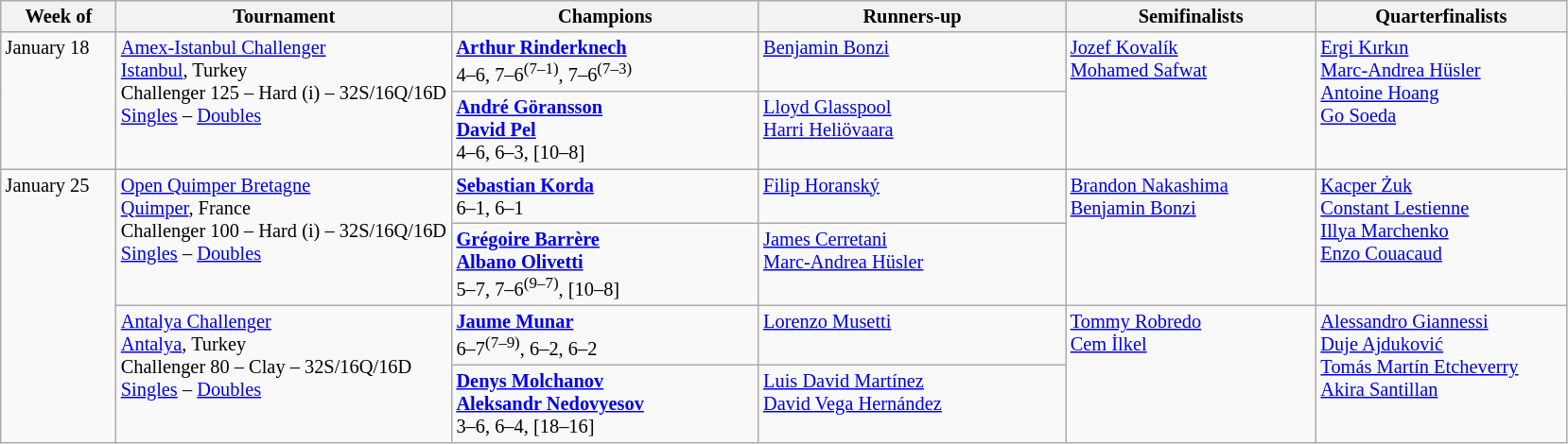<table class="wikitable" style="font-size:85%;">
<tr>
<th width="75">Week of</th>
<th width="230">Tournament</th>
<th width="210">Champions</th>
<th width="210">Runners-up</th>
<th width="170">Semifinalists</th>
<th width="170">Quarterfinalists</th>
</tr>
<tr valign=top>
<td rowspan=2>January 18</td>
<td rowspan=2><a href='#'>Amex-Istanbul Challenger</a><br><a href='#'>Istanbul</a>, Turkey <br> Challenger 125 – Hard (i) – 32S/16Q/16D<br><a href='#'>Singles</a> – <a href='#'>Doubles</a></td>
<td> <strong><a href='#'>Arthur Rinderknech</a></strong><br>4–6, 7–6<sup>(7–1)</sup>, 7–6<sup>(7–3)</sup></td>
<td> <a href='#'>Benjamin Bonzi</a></td>
<td rowspan=2> <a href='#'>Jozef Kovalík</a> <br>  <a href='#'>Mohamed Safwat</a></td>
<td rowspan=2> <a href='#'>Ergi Kırkın</a> <br> <a href='#'>Marc-Andrea Hüsler</a> <br> <a href='#'>Antoine Hoang</a> <br>  <a href='#'>Go Soeda</a></td>
</tr>
<tr valign=top>
<td> <strong><a href='#'>André Göransson</a></strong><br> <strong><a href='#'>David Pel</a></strong><br>4–6, 6–3, [10–8]</td>
<td> <a href='#'>Lloyd Glasspool</a><br> <a href='#'>Harri Heliövaara</a></td>
</tr>
<tr valign=top>
<td rowspan=4>January 25</td>
<td rowspan=2><a href='#'>Open Quimper Bretagne</a><br><a href='#'>Quimper</a>, France <br> Challenger 100 – Hard (i) – 32S/16Q/16D<br><a href='#'>Singles</a> – <a href='#'>Doubles</a></td>
<td> <strong><a href='#'>Sebastian Korda</a></strong><br>6–1, 6–1</td>
<td> <a href='#'>Filip Horanský</a></td>
<td rowspan=2> <a href='#'>Brandon Nakashima</a> <br>  <a href='#'>Benjamin Bonzi</a></td>
<td rowspan=2> <a href='#'>Kacper Żuk</a> <br> <a href='#'>Constant Lestienne</a><br> <a href='#'>Illya Marchenko</a> <br>  <a href='#'>Enzo Couacaud</a></td>
</tr>
<tr valign=top>
<td> <strong><a href='#'>Grégoire Barrère</a></strong><br> <strong><a href='#'>Albano Olivetti</a></strong><br>5–7, 7–6<sup>(9–7)</sup>, [10–8]</td>
<td> <a href='#'>James Cerretani</a><br> <a href='#'>Marc-Andrea Hüsler</a></td>
</tr>
<tr valign=top>
<td rowspan=2><a href='#'>Antalya Challenger</a><br><a href='#'>Antalya</a>, Turkey <br> Challenger 80 – Clay – 32S/16Q/16D<br><a href='#'>Singles</a> – <a href='#'>Doubles</a></td>
<td> <strong><a href='#'>Jaume Munar</a></strong><br>6–7<sup>(7–9)</sup>, 6–2, 6–2</td>
<td> <a href='#'>Lorenzo Musetti</a></td>
<td rowspan=2> <a href='#'>Tommy Robredo</a> <br>  <a href='#'>Cem İlkel</a></td>
<td rowspan=2> <a href='#'>Alessandro Giannessi</a> <br> <a href='#'>Duje Ajduković</a> <br> <a href='#'>Tomás Martín Etcheverry</a> <br>  <a href='#'>Akira Santillan</a></td>
</tr>
<tr valign=top>
<td> <strong><a href='#'>Denys Molchanov</a></strong><br> <strong><a href='#'>Aleksandr Nedovyesov</a></strong><br>3–6, 6–4, [18–16]</td>
<td> <a href='#'>Luis David Martínez</a><br> <a href='#'>David Vega Hernández</a></td>
</tr>
</table>
